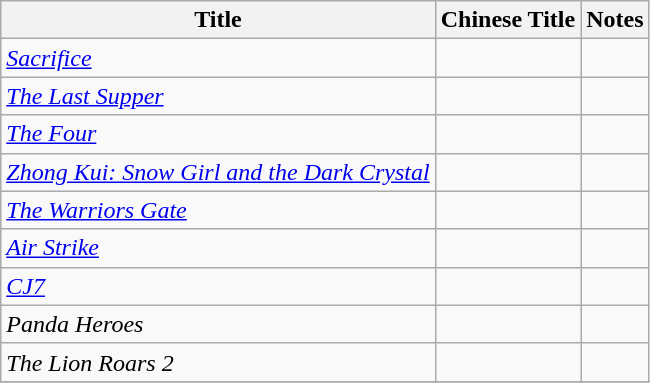<table class="wikitable">
<tr>
<th>Title</th>
<th>Chinese Title</th>
<th>Notes</th>
</tr>
<tr>
<td><em><a href='#'>Sacrifice</a></em></td>
<td></td>
<td></td>
</tr>
<tr>
<td><em><a href='#'>The Last Supper</a></em></td>
<td></td>
<td></td>
</tr>
<tr>
<td><em><a href='#'>The Four</a></em></td>
<td></td>
<td></td>
</tr>
<tr>
<td><em><a href='#'>Zhong Kui: Snow Girl and the Dark Crystal</a></em></td>
<td></td>
<td></td>
</tr>
<tr>
<td><em><a href='#'>The Warriors Gate</a></em></td>
<td></td>
<td></td>
</tr>
<tr>
<td><em><a href='#'>Air Strike</a></em></td>
<td></td>
<td></td>
</tr>
<tr>
<td><em><a href='#'>CJ7</a></em></td>
<td></td>
<td></td>
</tr>
<tr>
<td><em>Panda Heroes</em></td>
<td></td>
<td></td>
</tr>
<tr>
<td><em>The Lion Roars 2</em></td>
<td></td>
<td></td>
</tr>
<tr>
</tr>
</table>
